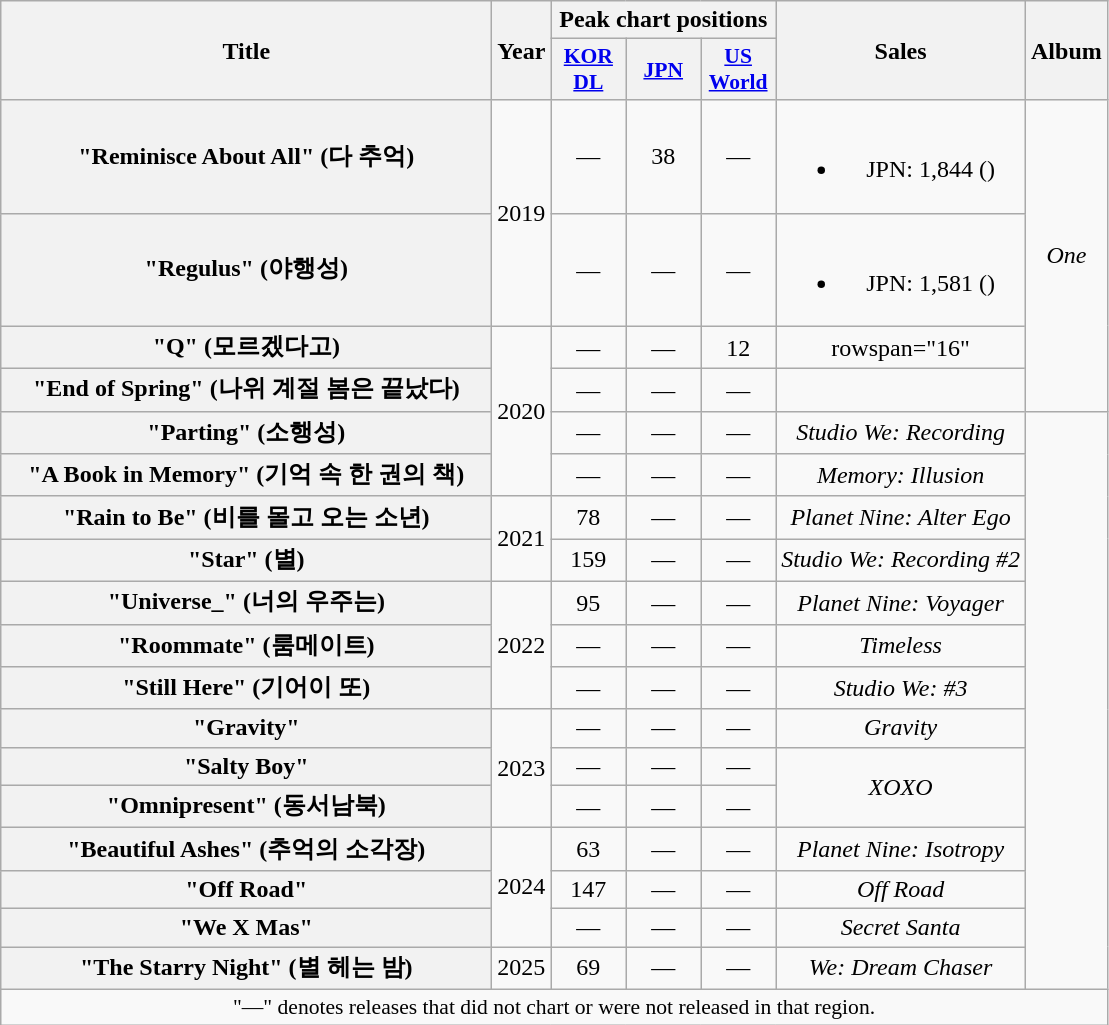<table class="wikitable plainrowheaders" style="text-align:center;" border="1">
<tr>
<th scope="col" rowspan="2" style="width:20em;">Title</th>
<th scope="col" rowspan="2">Year</th>
<th scope="col" colspan="3">Peak chart positions</th>
<th scope="col" rowspan="2">Sales</th>
<th scope="col" rowspan="2">Album</th>
</tr>
<tr>
<th scope="col" style="width:3em;font-size:90%;"><a href='#'>KOR<br>DL</a><br></th>
<th scope="col" style="width:3em;font-size:90%;"><a href='#'>JPN</a><br></th>
<th scope="col" style="width:3em;font-size:90%;"><a href='#'>US<br>World</a><br></th>
</tr>
<tr>
<th scope=row>"Reminisce About All" (다 추억)</th>
<td rowspan="2">2019</td>
<td>—</td>
<td>38</td>
<td>—</td>
<td><br><ul><li>JPN: 1,844 ()</li></ul></td>
<td rowspan="4"><em>One</em></td>
</tr>
<tr>
<th scope=row>"Regulus" (야행성)</th>
<td>—</td>
<td>—</td>
<td>—</td>
<td><br><ul><li>JPN: 1,581 ()</li></ul></td>
</tr>
<tr>
<th scope=row>"Q" (모르겠다고)<br></th>
<td rowspan="4">2020</td>
<td>—</td>
<td>—</td>
<td>12</td>
<td>rowspan="16" </td>
</tr>
<tr>
<th scope=row>"End of Spring" (나위 계절 봄은 끝났다)</th>
<td>—</td>
<td>—</td>
<td>—</td>
</tr>
<tr>
<th scope=row>"Parting" (소행성)</th>
<td>—</td>
<td>—</td>
<td>—</td>
<td><em>Studio We: Recording</em></td>
</tr>
<tr>
<th scope=row>"A Book in Memory" (기억 속 한 권의 책)</th>
<td>—</td>
<td>—</td>
<td>—</td>
<td><em>Memory: Illusion</em></td>
</tr>
<tr>
<th scope=row>"Rain to Be" (비를 몰고 오는 소년)</th>
<td rowspan="2">2021</td>
<td>78</td>
<td>—</td>
<td>—</td>
<td><em>Planet Nine: Alter Ego</em></td>
</tr>
<tr>
<th scope=row>"Star" (별)</th>
<td>159</td>
<td>—</td>
<td>—</td>
<td><em>Studio We: Recording #2</em></td>
</tr>
<tr>
<th scope=row>"Universe_" (너의 우주는)</th>
<td rowspan="3">2022</td>
<td>95</td>
<td>—</td>
<td>—</td>
<td><em>Planet Nine: Voyager</em></td>
</tr>
<tr>
<th scope=row>"Roommate" (룸메이트)</th>
<td>—</td>
<td>—</td>
<td>—</td>
<td><em>Timeless</em></td>
</tr>
<tr>
<th scope=row>"Still Here" (기어이 또)</th>
<td>—</td>
<td>—</td>
<td>—</td>
<td><em>Studio We: #3</em></td>
</tr>
<tr>
<th scope=row>"Gravity"</th>
<td rowspan="3">2023</td>
<td>—</td>
<td>—</td>
<td>—</td>
<td><em>Gravity</em></td>
</tr>
<tr>
<th scope=row>"Salty Boy"</th>
<td>—</td>
<td>—</td>
<td>—</td>
<td rowspan="2"><em>XOXO</em></td>
</tr>
<tr>
<th scope=row>"Omnipresent" (동서남북)</th>
<td>—</td>
<td>—</td>
<td>—</td>
</tr>
<tr>
<th scope="row">"Beautiful Ashes" (추억의 소각장)</th>
<td rowspan="3">2024</td>
<td>63</td>
<td>—</td>
<td>—</td>
<td><em>Planet Nine: Isotropy</em></td>
</tr>
<tr>
<th scope="row">"Off Road"</th>
<td>147</td>
<td>—</td>
<td>—</td>
<td><em>Off Road</em></td>
</tr>
<tr>
<th scope="row">"We X Mas"</th>
<td>—</td>
<td>—</td>
<td>—</td>
<td><em>Secret Santa</em></td>
</tr>
<tr>
<th scope="row">"The Starry Night" (별 헤는 밤)</th>
<td>2025</td>
<td>69</td>
<td>—</td>
<td>—</td>
<td><em>We: Dream Chaser</em></td>
</tr>
<tr>
<td colspan="7" style="font-size:90%">"—" denotes releases that did not chart or were not released in that region.</td>
</tr>
</table>
